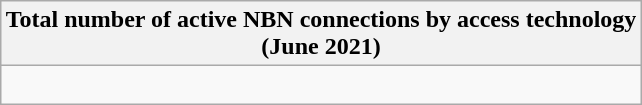<table class="wikitable" style="margin-left: auto; margin-right: auto; border: none;">
<tr>
<th colspan=99>Total number of active NBN connections by access technology<br>(June 2021)</th>
</tr>
<tr>
<td><br></td>
</tr>
</table>
